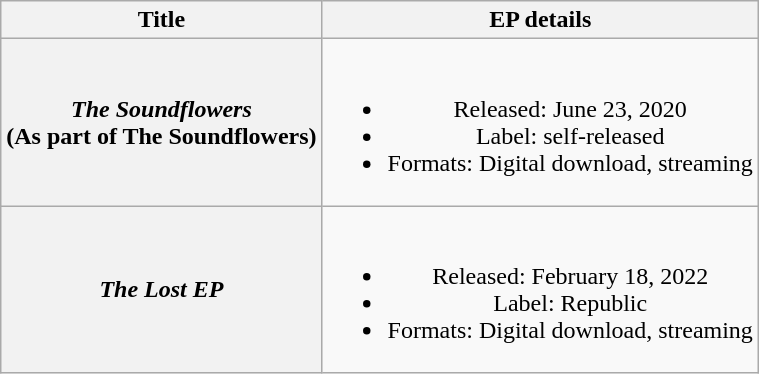<table class="wikitable plainrowheaders" style="text-align:center;">
<tr>
<th scope=col>Title</th>
<th scope=col>EP details</th>
</tr>
<tr>
<th scope="row"><em>The Soundflowers</em><br><span>(As part of The Soundflowers)</span></th>
<td><br><ul><li>Released: June 23, 2020</li><li>Label: self-released</li><li>Formats: Digital download, streaming</li></ul></td>
</tr>
<tr>
<th scope="row"><em>The Lost EP</em></th>
<td><br><ul><li>Released: February 18, 2022</li><li>Label: Republic</li><li>Formats: Digital download, streaming</li></ul></td>
</tr>
</table>
